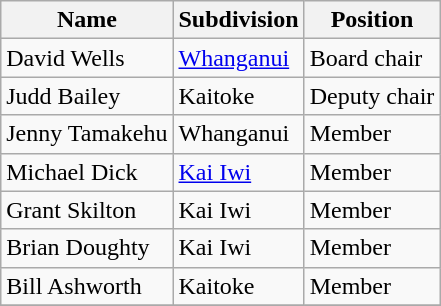<table class="wikitable">
<tr>
<th>Name</th>
<th>Subdivision</th>
<th>Position</th>
</tr>
<tr>
<td>David Wells</td>
<td><a href='#'>Whanganui</a></td>
<td>Board chair</td>
</tr>
<tr>
<td>Judd Bailey</td>
<td>Kaitoke</td>
<td>Deputy chair</td>
</tr>
<tr>
<td>Jenny Tamakehu</td>
<td>Whanganui</td>
<td>Member</td>
</tr>
<tr>
<td>Michael Dick</td>
<td><a href='#'>Kai Iwi</a></td>
<td>Member</td>
</tr>
<tr>
<td>Grant Skilton</td>
<td>Kai Iwi</td>
<td>Member</td>
</tr>
<tr>
<td>Brian Doughty</td>
<td>Kai Iwi</td>
<td>Member</td>
</tr>
<tr>
<td>Bill Ashworth</td>
<td>Kaitoke</td>
<td>Member</td>
</tr>
<tr>
</tr>
</table>
